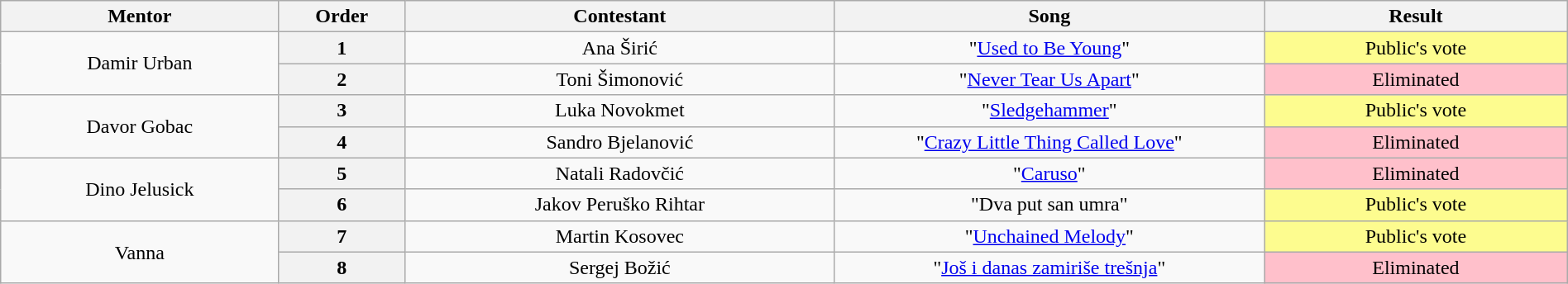<table class="wikitable" style="text-align: center; width:100%;">
<tr>
<th style="width:11%;">Mentor</th>
<th style="width:05%;">Order</th>
<th style="width:17%;">Contestant</th>
<th style="width:17%;">Song</th>
<th style="width:12%;">Result</th>
</tr>
<tr>
<td rowspan="2">Damir Urban</td>
<th>1</th>
<td>Ana Širić</td>
<td>"<a href='#'>Used to Be Young</a>"</td>
<td style="background:#fdfc8f">Public's vote</td>
</tr>
<tr>
<th>2</th>
<td>Toni Šimonović</td>
<td>"<a href='#'>Never Tear Us Apart</a>"</td>
<td style="background:pink">Eliminated</td>
</tr>
<tr>
<td rowspan="2">Davor Gobac</td>
<th>3</th>
<td>Luka Novokmet</td>
<td>"<a href='#'>Sledgehammer</a>"</td>
<td style="background:#fdfc8f">Public's vote</td>
</tr>
<tr>
<th>4</th>
<td>Sandro Bjelanović</td>
<td>"<a href='#'>Crazy Little Thing Called Love</a>"</td>
<td style="background:pink">Eliminated</td>
</tr>
<tr>
<td rowspan="2">Dino Jelusick</td>
<th>5</th>
<td>Natali Radovčić</td>
<td>"<a href='#'>Caruso</a>"</td>
<td style="background:pink">Eliminated</td>
</tr>
<tr>
<th>6</th>
<td>Jakov Peruško Rihtar</td>
<td>"Dva put san umra"</td>
<td style="background:#fdfc8f">Public's vote</td>
</tr>
<tr>
<td rowspan="2">Vanna</td>
<th>7</th>
<td>Martin Kosovec</td>
<td>"<a href='#'>Unchained Melody</a>"</td>
<td style="background:#fdfc8f">Public's vote</td>
</tr>
<tr>
<th>8</th>
<td>Sergej Božić</td>
<td>"<a href='#'>Još i danas zamiriše trešnja</a>"</td>
<td style="background:pink">Eliminated</td>
</tr>
</table>
